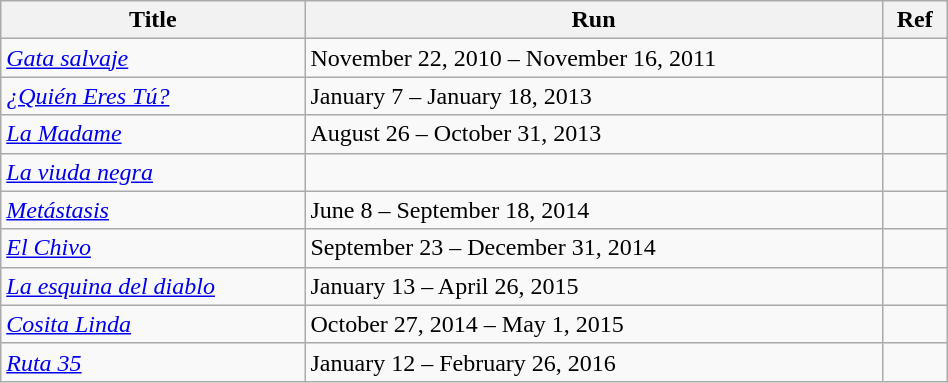<table class="wikitable sortable" style="width:50%;">
<tr>
<th>Title</th>
<th>Run</th>
<th>Ref</th>
</tr>
<tr>
<td><em><a href='#'>Gata salvaje</a></em></td>
<td>November 22, 2010 – November 16, 2011</td>
<td></td>
</tr>
<tr>
<td><em><a href='#'>¿Quién Eres Tú?</a></em></td>
<td>January 7 – January 18, 2013</td>
<td></td>
</tr>
<tr>
<td><em><a href='#'>La Madame</a></em></td>
<td>August 26 – October 31, 2013</td>
<td></td>
</tr>
<tr>
<td><em><a href='#'>La viuda negra</a></em></td>
<td></td>
<td></td>
</tr>
<tr>
<td><em><a href='#'>Metástasis</a></em></td>
<td>June 8 – September 18, 2014</td>
<td></td>
</tr>
<tr>
<td><em><a href='#'>El Chivo</a></em></td>
<td>September 23 – December 31, 2014</td>
<td></td>
</tr>
<tr>
<td><em><a href='#'>La esquina del diablo</a></em></td>
<td>January 13 – April 26, 2015</td>
<td></td>
</tr>
<tr>
<td><em><a href='#'>Cosita Linda</a></em></td>
<td>October 27, 2014 – May 1, 2015</td>
<td></td>
</tr>
<tr>
<td><em><a href='#'>Ruta 35</a></em></td>
<td>January 12 – February 26, 2016</td>
<td></td>
</tr>
</table>
